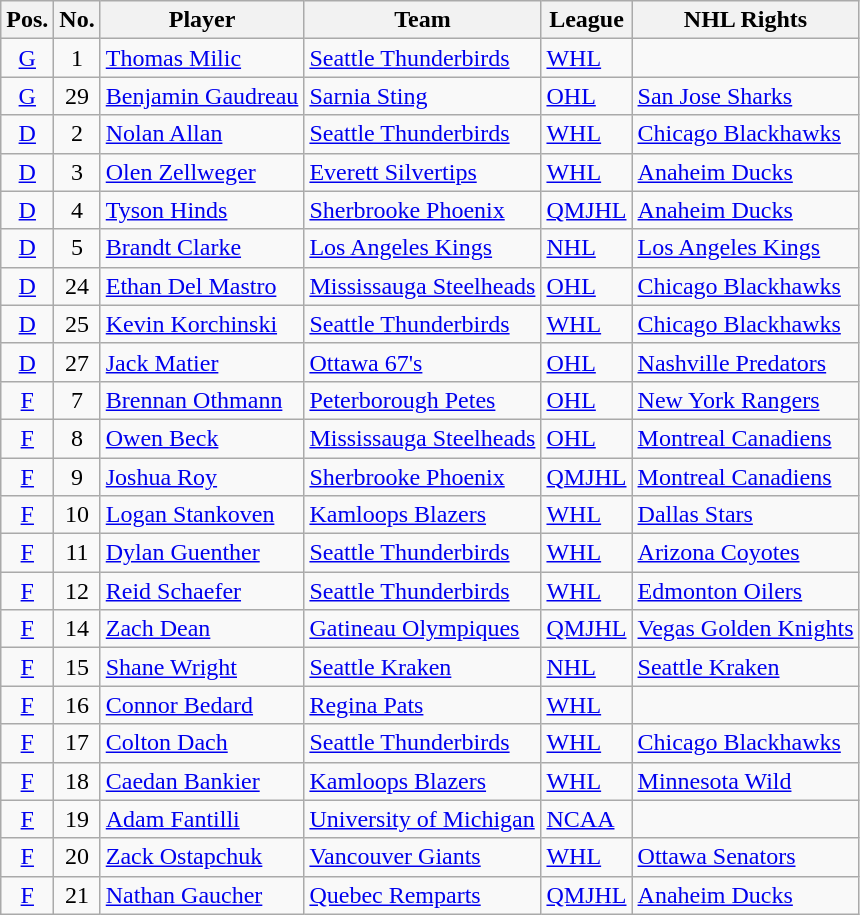<table class="wikitable sortable">
<tr>
<th>Pos.</th>
<th>No.</th>
<th>Player</th>
<th>Team</th>
<th>League</th>
<th>NHL Rights</th>
</tr>
<tr>
<td style="text-align:center;"><a href='#'>G</a></td>
<td style="text-align:center;">1</td>
<td><a href='#'>Thomas Milic</a></td>
<td> <a href='#'>Seattle Thunderbirds</a></td>
<td> <a href='#'>WHL</a></td>
<td></td>
</tr>
<tr>
<td style="text-align:center;"><a href='#'>G</a></td>
<td style="text-align:center;">29</td>
<td><a href='#'>Benjamin Gaudreau</a></td>
<td> <a href='#'>Sarnia Sting</a></td>
<td> <a href='#'>OHL</a></td>
<td><a href='#'>San Jose Sharks</a></td>
</tr>
<tr>
<td style="text-align:center;"><a href='#'>D</a></td>
<td style="text-align:center;">2</td>
<td><a href='#'>Nolan Allan</a></td>
<td> <a href='#'>Seattle Thunderbirds</a></td>
<td> <a href='#'>WHL</a></td>
<td><a href='#'>Chicago Blackhawks</a></td>
</tr>
<tr>
<td style="text-align:center;"><a href='#'>D</a></td>
<td style="text-align:center;">3</td>
<td><a href='#'>Olen Zellweger</a></td>
<td> <a href='#'>Everett Silvertips</a></td>
<td> <a href='#'>WHL</a></td>
<td><a href='#'>Anaheim Ducks</a></td>
</tr>
<tr>
<td style="text-align:center;"><a href='#'>D</a></td>
<td style="text-align:center;">4</td>
<td><a href='#'>Tyson Hinds</a></td>
<td> <a href='#'>Sherbrooke Phoenix</a></td>
<td> <a href='#'>QMJHL</a></td>
<td><a href='#'>Anaheim Ducks</a></td>
</tr>
<tr>
<td style="text-align:center;"><a href='#'>D</a></td>
<td style="text-align:center;">5</td>
<td><a href='#'>Brandt Clarke</a></td>
<td> <a href='#'>Los Angeles Kings</a></td>
<td> <a href='#'>NHL</a></td>
<td><a href='#'>Los Angeles Kings</a></td>
</tr>
<tr>
<td style="text-align:center;"><a href='#'>D</a></td>
<td style="text-align:center;">24</td>
<td><a href='#'>Ethan Del Mastro</a></td>
<td> <a href='#'>Mississauga Steelheads</a></td>
<td> <a href='#'>OHL</a></td>
<td><a href='#'>Chicago Blackhawks</a></td>
</tr>
<tr>
<td style="text-align:center;"><a href='#'>D</a></td>
<td style="text-align:center;">25</td>
<td><a href='#'>Kevin Korchinski</a></td>
<td> <a href='#'>Seattle Thunderbirds</a></td>
<td> <a href='#'>WHL</a></td>
<td><a href='#'>Chicago Blackhawks</a></td>
</tr>
<tr>
<td style="text-align:center;"><a href='#'>D</a></td>
<td style="text-align:center;">27</td>
<td><a href='#'>Jack Matier</a></td>
<td> <a href='#'>Ottawa 67's</a></td>
<td> <a href='#'>OHL</a></td>
<td><a href='#'>Nashville Predators</a></td>
</tr>
<tr>
<td style="text-align:center;"><a href='#'>F</a></td>
<td style="text-align:center;">7</td>
<td><a href='#'>Brennan Othmann</a></td>
<td> <a href='#'>Peterborough Petes</a></td>
<td> <a href='#'>OHL</a></td>
<td><a href='#'>New York Rangers</a></td>
</tr>
<tr>
<td style="text-align:center;"><a href='#'>F</a></td>
<td style="text-align:center;">8</td>
<td><a href='#'>Owen Beck</a></td>
<td> <a href='#'>Mississauga Steelheads</a></td>
<td> <a href='#'>OHL</a></td>
<td><a href='#'>Montreal Canadiens</a></td>
</tr>
<tr>
<td style="text-align:center;"><a href='#'>F</a></td>
<td style="text-align:center;">9</td>
<td><a href='#'>Joshua Roy</a></td>
<td> <a href='#'>Sherbrooke Phoenix</a></td>
<td> <a href='#'>QMJHL</a></td>
<td><a href='#'>Montreal Canadiens</a></td>
</tr>
<tr>
<td style="text-align:center;"><a href='#'>F</a></td>
<td style="text-align:center;">10</td>
<td><a href='#'>Logan Stankoven</a></td>
<td> <a href='#'>Kamloops Blazers</a></td>
<td> <a href='#'>WHL</a></td>
<td><a href='#'>Dallas Stars</a></td>
</tr>
<tr>
<td style="text-align:center;"><a href='#'>F</a></td>
<td style="text-align:center;">11</td>
<td><a href='#'>Dylan Guenther</a></td>
<td> <a href='#'>Seattle Thunderbirds</a></td>
<td> <a href='#'>WHL</a></td>
<td><a href='#'>Arizona Coyotes</a></td>
</tr>
<tr>
<td style="text-align:center;"><a href='#'>F</a></td>
<td style="text-align:center;">12</td>
<td><a href='#'>Reid Schaefer</a></td>
<td> <a href='#'>Seattle Thunderbirds</a></td>
<td> <a href='#'>WHL</a></td>
<td><a href='#'>Edmonton Oilers</a></td>
</tr>
<tr>
<td style="text-align:center;"><a href='#'>F</a></td>
<td style="text-align:center;">14</td>
<td><a href='#'>Zach Dean</a></td>
<td> <a href='#'>Gatineau Olympiques</a></td>
<td> <a href='#'>QMJHL</a></td>
<td><a href='#'>Vegas Golden Knights</a></td>
</tr>
<tr>
<td style="text-align:center;"><a href='#'>F</a></td>
<td style="text-align:center;">15</td>
<td><a href='#'>Shane Wright</a></td>
<td> <a href='#'>Seattle Kraken</a></td>
<td> <a href='#'>NHL</a></td>
<td><a href='#'>Seattle Kraken</a></td>
</tr>
<tr>
<td style="text-align:center;"><a href='#'>F</a></td>
<td style="text-align:center;">16</td>
<td><a href='#'>Connor Bedard</a></td>
<td> <a href='#'>Regina Pats</a></td>
<td> <a href='#'>WHL</a></td>
<td></td>
</tr>
<tr>
<td style="text-align:center;"><a href='#'>F</a></td>
<td style="text-align:center;">17</td>
<td><a href='#'>Colton Dach</a></td>
<td> <a href='#'>Seattle Thunderbirds</a></td>
<td> <a href='#'>WHL</a></td>
<td><a href='#'>Chicago Blackhawks</a></td>
</tr>
<tr>
<td style="text-align:center;"><a href='#'>F</a></td>
<td style="text-align:center;">18</td>
<td><a href='#'>Caedan Bankier</a></td>
<td> <a href='#'>Kamloops Blazers</a></td>
<td> <a href='#'>WHL</a></td>
<td><a href='#'>Minnesota Wild</a></td>
</tr>
<tr>
<td style="text-align:center;"><a href='#'>F</a></td>
<td style="text-align:center;">19</td>
<td><a href='#'>Adam Fantilli</a></td>
<td> <a href='#'>University of Michigan</a></td>
<td> <a href='#'>NCAA</a></td>
<td></td>
</tr>
<tr>
<td style="text-align:center;"><a href='#'>F</a></td>
<td style="text-align:center;">20</td>
<td><a href='#'>Zack Ostapchuk</a></td>
<td> <a href='#'>Vancouver Giants</a></td>
<td> <a href='#'>WHL</a></td>
<td><a href='#'>Ottawa Senators</a></td>
</tr>
<tr>
<td style="text-align:center;"><a href='#'>F</a></td>
<td style="text-align:center;">21</td>
<td><a href='#'>Nathan Gaucher</a></td>
<td> <a href='#'>Quebec Remparts</a></td>
<td> <a href='#'>QMJHL</a></td>
<td><a href='#'>Anaheim Ducks</a></td>
</tr>
</table>
